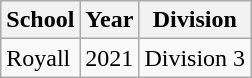<table class="wikitable">
<tr>
<th>School</th>
<th>Year</th>
<th>Division</th>
</tr>
<tr>
<td>Royall</td>
<td>2021</td>
<td>Division 3</td>
</tr>
</table>
